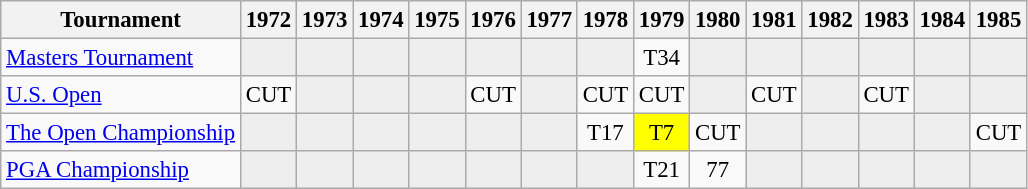<table class="wikitable" style="font-size:95%;text-align:center;">
<tr>
<th>Tournament</th>
<th>1972</th>
<th>1973</th>
<th>1974</th>
<th>1975</th>
<th>1976</th>
<th>1977</th>
<th>1978</th>
<th>1979</th>
<th>1980</th>
<th>1981</th>
<th>1982</th>
<th>1983</th>
<th>1984</th>
<th>1985</th>
</tr>
<tr>
<td align=left><a href='#'>Masters Tournament</a></td>
<td style="background:#eeeeee;"></td>
<td style="background:#eeeeee;"></td>
<td style="background:#eeeeee;"></td>
<td style="background:#eeeeee;"></td>
<td style="background:#eeeeee;"></td>
<td style="background:#eeeeee;"></td>
<td style="background:#eeeeee;"></td>
<td>T34</td>
<td style="background:#eeeeee;"></td>
<td style="background:#eeeeee;"></td>
<td style="background:#eeeeee;"></td>
<td style="background:#eeeeee;"></td>
<td style="background:#eeeeee;"></td>
<td style="background:#eeeeee;"></td>
</tr>
<tr>
<td align=left><a href='#'>U.S. Open</a></td>
<td>CUT</td>
<td style="background:#eeeeee;"></td>
<td style="background:#eeeeee;"></td>
<td style="background:#eeeeee;"></td>
<td>CUT</td>
<td style="background:#eeeeee;"></td>
<td>CUT</td>
<td>CUT</td>
<td style="background:#eeeeee;"></td>
<td>CUT</td>
<td style="background:#eeeeee;"></td>
<td>CUT</td>
<td style="background:#eeeeee;"></td>
<td style="background:#eeeeee;"></td>
</tr>
<tr>
<td align=left><a href='#'>The Open Championship</a></td>
<td style="background:#eeeeee;"></td>
<td style="background:#eeeeee;"></td>
<td style="background:#eeeeee;"></td>
<td style="background:#eeeeee;"></td>
<td style="background:#eeeeee;"></td>
<td style="background:#eeeeee;"></td>
<td>T17</td>
<td style="background:yellow;">T7</td>
<td>CUT</td>
<td style="background:#eeeeee;"></td>
<td style="background:#eeeeee;"></td>
<td style="background:#eeeeee;"></td>
<td style="background:#eeeeee;"></td>
<td>CUT</td>
</tr>
<tr>
<td align=left><a href='#'>PGA Championship</a></td>
<td style="background:#eeeeee;"></td>
<td style="background:#eeeeee;"></td>
<td style="background:#eeeeee;"></td>
<td style="background:#eeeeee;"></td>
<td style="background:#eeeeee;"></td>
<td style="background:#eeeeee;"></td>
<td style="background:#eeeeee;"></td>
<td>T21</td>
<td>77</td>
<td style="background:#eeeeee;"></td>
<td style="background:#eeeeee;"></td>
<td style="background:#eeeeee;"></td>
<td style="background:#eeeeee;"></td>
<td style="background:#eeeeee;"></td>
</tr>
</table>
